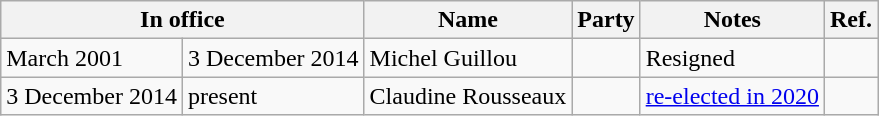<table class="wikitable">
<tr>
<th colspan="2">In office</th>
<th>Name</th>
<th>Party</th>
<th>Notes</th>
<th>Ref.</th>
</tr>
<tr>
<td>March 2001</td>
<td>3 December 2014<span></span></td>
<td>Michel Guillou</td>
<td></td>
<td>Resigned</td>
<td></td>
</tr>
<tr>
<td>3 December 2014</td>
<td>present</td>
<td>Claudine Rousseaux</td>
<td></td>
<td><a href='#'>re-elected in 2020</a></td>
<td></td>
</tr>
</table>
